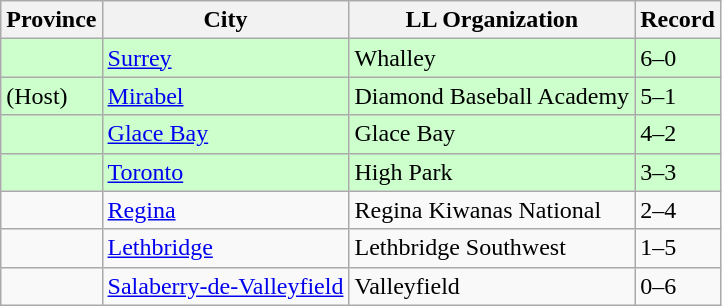<table class="wikitable">
<tr>
<th>Province</th>
<th>City</th>
<th>LL Organization</th>
<th>Record</th>
</tr>
<tr bgcolor="ccffcc">
<td><strong></strong></td>
<td><a href='#'>Surrey</a></td>
<td>Whalley</td>
<td>6–0</td>
</tr>
<tr bgcolor="ccffcc">
<td><strong></strong> (Host)</td>
<td><a href='#'>Mirabel</a></td>
<td>Diamond Baseball Academy</td>
<td>5–1</td>
</tr>
<tr bgcolor="ccffcc">
<td><strong></strong></td>
<td><a href='#'>Glace Bay</a></td>
<td>Glace Bay</td>
<td>4–2</td>
</tr>
<tr bgcolor="ccffcc">
<td><strong></strong></td>
<td><a href='#'>Toronto</a></td>
<td>High Park</td>
<td>3–3</td>
</tr>
<tr>
<td><strong></strong></td>
<td><a href='#'>Regina</a></td>
<td>Regina Kiwanas National</td>
<td>2–4</td>
</tr>
<tr>
<td><strong></strong></td>
<td><a href='#'>Lethbridge</a></td>
<td>Lethbridge Southwest</td>
<td>1–5</td>
</tr>
<tr>
<td><strong></strong></td>
<td><a href='#'>Salaberry-de-Valleyfield</a></td>
<td>Valleyfield</td>
<td>0–6</td>
</tr>
</table>
